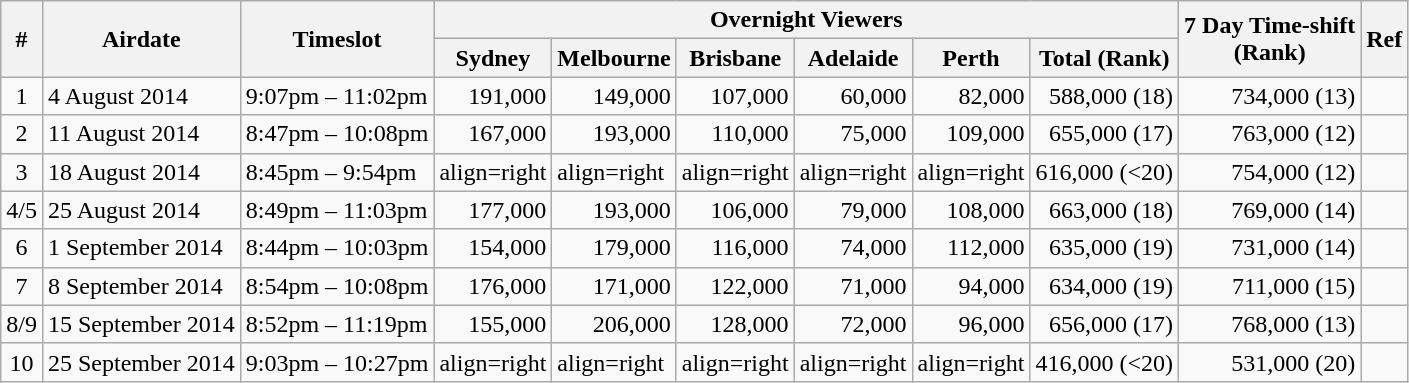<table class=wikitable>
<tr>
<th rowspan=2>#</th>
<th rowspan=2>Airdate</th>
<th rowspan=2>Timeslot</th>
<th colspan=6>Overnight Viewers</th>
<th rowspan=2>7 Day Time-shift <br> (Rank)</th>
<th rowspan=2>Ref</th>
</tr>
<tr>
<th>Sydney</th>
<th>Melbourne</th>
<th>Brisbane</th>
<th>Adelaide</th>
<th>Perth</th>
<th>Total (Rank)</th>
</tr>
<tr>
<td align="center">1</td>
<td>4 August 2014</td>
<td>9:07pm – 11:02pm</td>
<td align=right>191,000</td>
<td align=right>149,000</td>
<td align=right>107,000</td>
<td align=right>60,000</td>
<td align=right>82,000</td>
<td align=right>588,000 (18)</td>
<td align=right>734,000 (13)</td>
<td align=center></td>
</tr>
<tr>
<td align="center">2</td>
<td>11 August 2014</td>
<td>8:47pm – 10:08pm</td>
<td align=right>167,000</td>
<td align=right>193,000</td>
<td align=right>110,000</td>
<td align=right>75,000</td>
<td align=right>109,000</td>
<td align=right>655,000 (17)</td>
<td align=right>763,000 (12)</td>
<td align=center></td>
</tr>
<tr>
<td align="center">3</td>
<td>18 August 2014</td>
<td>8:45pm – 9:54pm</td>
<td>align=right </td>
<td>align=right </td>
<td>align=right </td>
<td>align=right </td>
<td>align=right </td>
<td align=right>616,000 (<20)</td>
<td align=right>754,000 (12)</td>
<td align=center></td>
</tr>
<tr>
<td align="center">4/5</td>
<td>25 August 2014</td>
<td>8:49pm – 11:03pm</td>
<td align=right>177,000</td>
<td align=right>193,000</td>
<td align=right>106,000</td>
<td align=right>79,000</td>
<td align=right>108,000</td>
<td align=right>663,000 (18)</td>
<td align=right>769,000 (14)</td>
<td align=center></td>
</tr>
<tr>
<td align="center">6</td>
<td>1  September 2014</td>
<td>8:44pm – 10:03pm</td>
<td align=right>154,000</td>
<td align=right>179,000</td>
<td align=right>116,000</td>
<td align=right>74,000</td>
<td align=right>112,000</td>
<td align=right>635,000 (19)</td>
<td align=right>731,000 (14)</td>
<td align=center></td>
</tr>
<tr>
<td align="center">7</td>
<td>8 September 2014</td>
<td>8:54pm – 10:08pm</td>
<td align=right>176,000</td>
<td align=right>171,000</td>
<td align=right>122,000</td>
<td align=right>71,000</td>
<td align=right>94,000</td>
<td align=right>634,000 (19)</td>
<td align=right>711,000 (15)</td>
<td align=center></td>
</tr>
<tr ->
<td align="center">8/9</td>
<td>15 September 2014</td>
<td>8:52pm – 11:19pm</td>
<td align=right>155,000</td>
<td align=right>206,000</td>
<td align=right>128,000</td>
<td align=right>72,000</td>
<td align=right>96,000</td>
<td align=right>656,000 (17)</td>
<td align=right>768,000 (13)</td>
<td align=center></td>
</tr>
<tr>
<td align="center">10</td>
<td>25 September 2014</td>
<td>9:03pm – 10:27pm</td>
<td>align=right </td>
<td>align=right </td>
<td>align=right </td>
<td>align=right </td>
<td>align=right </td>
<td align=right>416,000 (<20)</td>
<td align=right>531,000 (20)</td>
<td align=center></td>
</tr>
</table>
